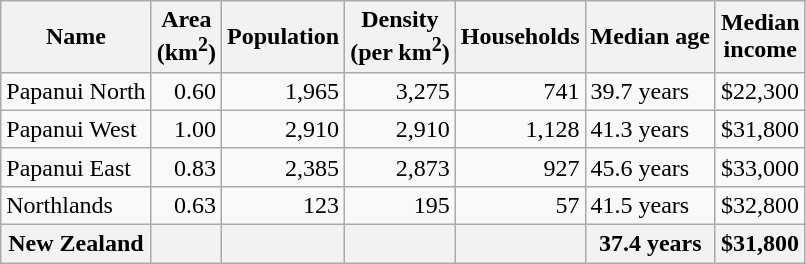<table class="wikitable">
<tr>
<th>Name</th>
<th>Area<br>(km<sup>2</sup>)</th>
<th>Population</th>
<th>Density<br>(per km<sup>2</sup>)</th>
<th>Households</th>
<th>Median age</th>
<th>Median<br>income</th>
</tr>
<tr>
<td>Papanui North</td>
<td style="text-align:right;">0.60</td>
<td style="text-align:right;">1,965</td>
<td style="text-align:right;">3,275</td>
<td style="text-align:right;">741</td>
<td>39.7 years</td>
<td>$22,300</td>
</tr>
<tr>
<td>Papanui West</td>
<td style="text-align:right;">1.00</td>
<td style="text-align:right;">2,910</td>
<td style="text-align:right;">2,910</td>
<td style="text-align:right;">1,128</td>
<td>41.3 years</td>
<td>$31,800</td>
</tr>
<tr>
<td>Papanui East</td>
<td style="text-align:right;">0.83</td>
<td style="text-align:right;">2,385</td>
<td style="text-align:right;">2,873</td>
<td style="text-align:right;">927</td>
<td>45.6 years</td>
<td>$33,000</td>
</tr>
<tr>
<td>Northlands</td>
<td style="text-align:right;">0.63</td>
<td style="text-align:right;">123</td>
<td style="text-align:right;">195</td>
<td style="text-align:right;">57</td>
<td>41.5 years</td>
<td>$32,800</td>
</tr>
<tr>
<th>New Zealand</th>
<th></th>
<th></th>
<th></th>
<th></th>
<th>37.4 years</th>
<th style="text-align:left;">$31,800</th>
</tr>
</table>
